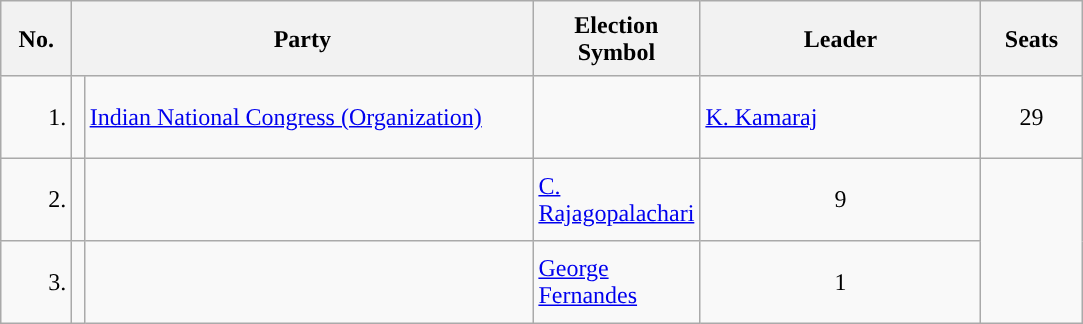<table class="wikitable">
<tr style="height: 50px;">
<th scope="col" style="width:40px;">No.<br></th>
<th scope="col" style="width:300px;"colspan="2">Party</th>
<th scope="col" style="width:80px;">Election Symbol</th>
<th scope="col" style="width:180px;">Leader</th>
<th scope="col" style="width:60px;">Seats</th>
</tr>
<tr style="height: 55px;">
<td style="text-align:right;">1.</td>
<td></td>
<td><a href='#'>Indian National Congress (Organization)</a></td>
<td style="text-align:center;"></td>
<td><a href='#'>K. Kamaraj</a></td>
<td style="text-align:center;">29</td>
</tr>
<tr style="height: 55px;">
<td style="text-align:right;">2.</td>
<td></td>
<td style="text-align:center;"></td>
<td><a href='#'>C. Rajagopalachari</a></td>
<td style="text-align:center;">9</td>
</tr>
<tr style="height: 55px;">
<td style="text-align:right;">3.</td>
<td></td>
<td style="text-align:center;"></td>
<td><a href='#'>George Fernandes</a></td>
<td style="text-align:center;">1</td>
</tr>
</table>
